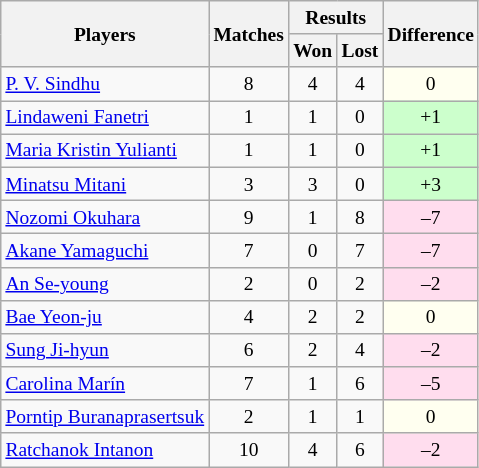<table class=wikitable style="text-align:center; font-size:small">
<tr>
<th rowspan="2">Players</th>
<th rowspan="2">Matches</th>
<th colspan="2">Results</th>
<th rowspan="2">Difference</th>
</tr>
<tr>
<th>Won</th>
<th>Lost</th>
</tr>
<tr>
<td align="left"> <a href='#'>P. V. Sindhu</a></td>
<td>8</td>
<td>4</td>
<td>4</td>
<td bgcolor="#fffff0">0</td>
</tr>
<tr>
<td align="left"> <a href='#'>Lindaweni Fanetri</a></td>
<td>1</td>
<td>1</td>
<td>0</td>
<td bgcolor="#ccffcc">+1</td>
</tr>
<tr>
<td align="left"> <a href='#'>Maria Kristin Yulianti</a></td>
<td>1</td>
<td>1</td>
<td>0</td>
<td bgcolor="#ccffcc">+1</td>
</tr>
<tr>
<td align="left"> <a href='#'>Minatsu Mitani</a></td>
<td>3</td>
<td>3</td>
<td>0</td>
<td bgcolor="#ccffcc">+3</td>
</tr>
<tr>
<td align="left"> <a href='#'>Nozomi Okuhara</a></td>
<td>9</td>
<td>1</td>
<td>8</td>
<td bgcolor="#ffddee">–7</td>
</tr>
<tr>
<td align="left"> <a href='#'>Akane Yamaguchi</a></td>
<td>7</td>
<td>0</td>
<td>7</td>
<td bgcolor="#ffddee">–7</td>
</tr>
<tr>
<td align="left"> <a href='#'>An Se-young</a></td>
<td>2</td>
<td>0</td>
<td>2</td>
<td bgcolor="#ffddee">–2</td>
</tr>
<tr>
<td align="left"> <a href='#'>Bae Yeon-ju</a></td>
<td>4</td>
<td>2</td>
<td>2</td>
<td bgcolor="#fffff0">0</td>
</tr>
<tr>
<td align="left"> <a href='#'>Sung Ji-hyun</a></td>
<td>6</td>
<td>2</td>
<td>4</td>
<td bgcolor="#ffddee">–2</td>
</tr>
<tr>
<td align="left"> <a href='#'>Carolina Marín</a></td>
<td>7</td>
<td>1</td>
<td>6</td>
<td bgcolor="#ffddee">–5</td>
</tr>
<tr>
<td align="left"> <a href='#'>Porntip Buranaprasertsuk</a></td>
<td>2</td>
<td>1</td>
<td>1</td>
<td bgcolor="#fffff0">0</td>
</tr>
<tr>
<td align="left"> <a href='#'>Ratchanok Intanon</a></td>
<td>10</td>
<td>4</td>
<td>6</td>
<td bgcolor="#ffddee">–2</td>
</tr>
</table>
